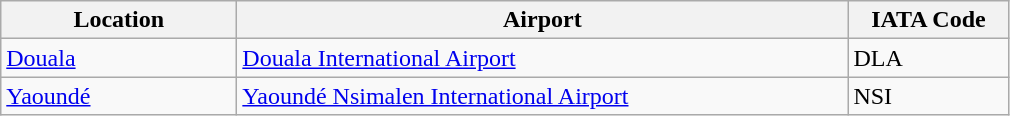<table class="wikitable">
<tr>
<th scope="col" style="width:150px;"><strong>Location</strong></th>
<th scope="col" style="width:400px;"><strong>Airport</strong></th>
<th scope="col" style="width:100px;"><strong>IATA Code</strong></th>
</tr>
<tr>
<td><a href='#'>Douala</a></td>
<td><a href='#'>Douala International Airport</a></td>
<td>DLA</td>
</tr>
<tr>
<td><a href='#'>Yaoundé</a></td>
<td><a href='#'>Yaoundé Nsimalen International Airport</a></td>
<td>NSI</td>
</tr>
</table>
